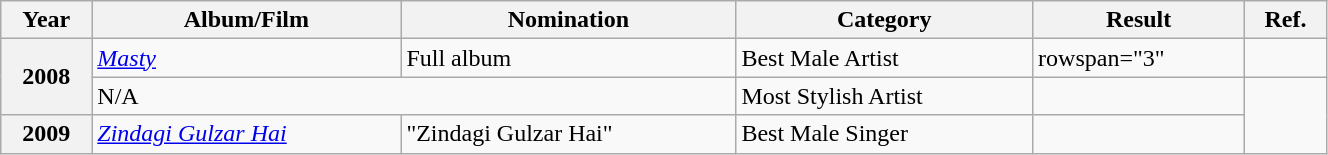<table class="wikitable plainrowheaders" width="70%" "textcolor:#000;">
<tr>
<th>Year</th>
<th>Album/Film</th>
<th>Nomination</th>
<th>Category</th>
<th>Result</th>
<th>Ref.</th>
</tr>
<tr>
<th rowspan="2">2008</th>
<td><em><a href='#'>Masty</a></em></td>
<td>Full album</td>
<td>Best Male Artist</td>
<td>rowspan="3" </td>
<td></td>
</tr>
<tr>
<td colspan="2">N/A</td>
<td>Most Stylish Artist</td>
<td></td>
</tr>
<tr>
<th>2009</th>
<td><em><a href='#'>Zindagi Gulzar Hai</a></em></td>
<td>"Zindagi Gulzar Hai"</td>
<td>Best Male Singer</td>
<td></td>
</tr>
</table>
